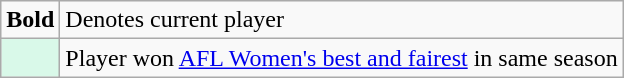<table class="wikitable">
<tr>
<td><strong>Bold</strong></td>
<td>Denotes current player</td>
</tr>
<tr>
<td style=background:#D9F9E9></td>
<td>Player won <a href='#'>AFL Women's best and fairest</a> in same season</td>
</tr>
</table>
